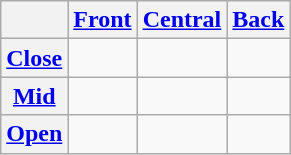<table class="wikitable" style="text-align:center">
<tr>
<th></th>
<th><a href='#'>Front</a></th>
<th><a href='#'>Central</a></th>
<th><a href='#'>Back</a></th>
</tr>
<tr>
<th><a href='#'>Close</a></th>
<td></td>
<td></td>
<td></td>
</tr>
<tr>
<th><a href='#'>Mid</a></th>
<td></td>
<td></td>
<td></td>
</tr>
<tr>
<th><a href='#'>Open</a></th>
<td></td>
<td></td>
<td></td>
</tr>
</table>
